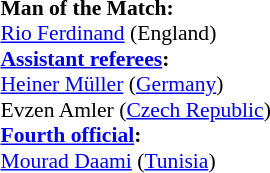<table style="width:100%; font-size:90%;">
<tr>
<td><br><strong>Man of the Match:</strong>
<br><a href='#'>Rio Ferdinand</a> (England)<br><strong><a href='#'>Assistant referees</a>:</strong>
<br><a href='#'>Heiner Müller</a> (<a href='#'>Germany</a>)
<br>Evzen Amler (<a href='#'>Czech Republic</a>)
<br><strong><a href='#'>Fourth official</a>:</strong>
<br><a href='#'>Mourad Daami</a> (<a href='#'>Tunisia</a>)</td>
</tr>
</table>
